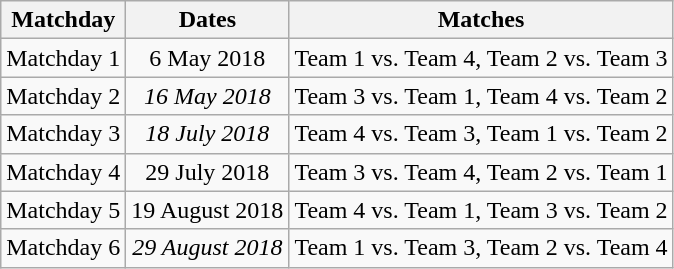<table class="wikitable" style="text-align:center">
<tr>
<th>Matchday</th>
<th>Dates</th>
<th>Matches</th>
</tr>
<tr>
<td>Matchday 1</td>
<td>6 May 2018</td>
<td>Team 1 vs. Team 4, Team 2 vs. Team 3</td>
</tr>
<tr>
<td>Matchday 2</td>
<td><em>16 May 2018</em></td>
<td>Team 3 vs. Team 1, Team 4 vs. Team 2</td>
</tr>
<tr>
<td>Matchday 3</td>
<td><em>18 July 2018</em></td>
<td>Team 4 vs. Team 3, Team 1 vs. Team 2</td>
</tr>
<tr>
<td>Matchday 4</td>
<td>29 July 2018</td>
<td>Team 3 vs. Team 4, Team 2 vs. Team 1</td>
</tr>
<tr>
<td>Matchday 5</td>
<td>19 August 2018</td>
<td>Team 4 vs. Team 1, Team 3 vs. Team 2</td>
</tr>
<tr>
<td>Matchday 6</td>
<td><em>29 August 2018</em></td>
<td>Team 1 vs. Team 3, Team 2 vs. Team 4</td>
</tr>
</table>
